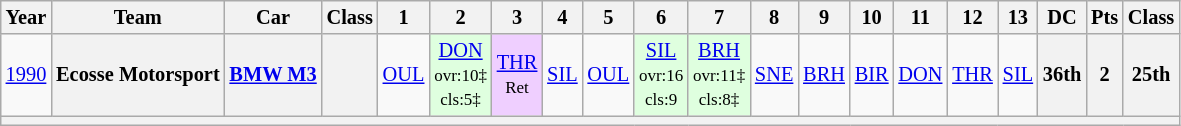<table class="wikitable" style="text-align:center; font-size:85%">
<tr>
<th>Year</th>
<th>Team</th>
<th>Car</th>
<th>Class</th>
<th>1</th>
<th>2</th>
<th>3</th>
<th>4</th>
<th>5</th>
<th>6</th>
<th>7</th>
<th>8</th>
<th>9</th>
<th>10</th>
<th>11</th>
<th>12</th>
<th>13</th>
<th>DC</th>
<th>Pts</th>
<th>Class</th>
</tr>
<tr>
<td><a href='#'>1990</a></td>
<th>Ecosse Motorsport</th>
<th><a href='#'>BMW M3</a></th>
<th><span></span></th>
<td><a href='#'>OUL</a></td>
<td style="background:#DFFFDF;"><a href='#'>DON</a><br><small>ovr:10‡<br>cls:5‡</small></td>
<td style="background:#EFCFFF;"><a href='#'>THR</a><br><small>Ret</small></td>
<td><a href='#'>SIL</a></td>
<td><a href='#'>OUL</a></td>
<td style="background:#DFFFDF;"><a href='#'>SIL</a><br><small>ovr:16<br>cls:9</small></td>
<td style="background:#DFFFDF;"><a href='#'>BRH</a><br><small>ovr:11‡<br>cls:8‡</small></td>
<td><a href='#'>SNE</a></td>
<td><a href='#'>BRH</a></td>
<td><a href='#'>BIR</a></td>
<td><a href='#'>DON</a></td>
<td><a href='#'>THR</a></td>
<td><a href='#'>SIL</a></td>
<th>36th</th>
<th>2</th>
<th>25th</th>
</tr>
<tr>
<th colspan="20"></th>
</tr>
</table>
